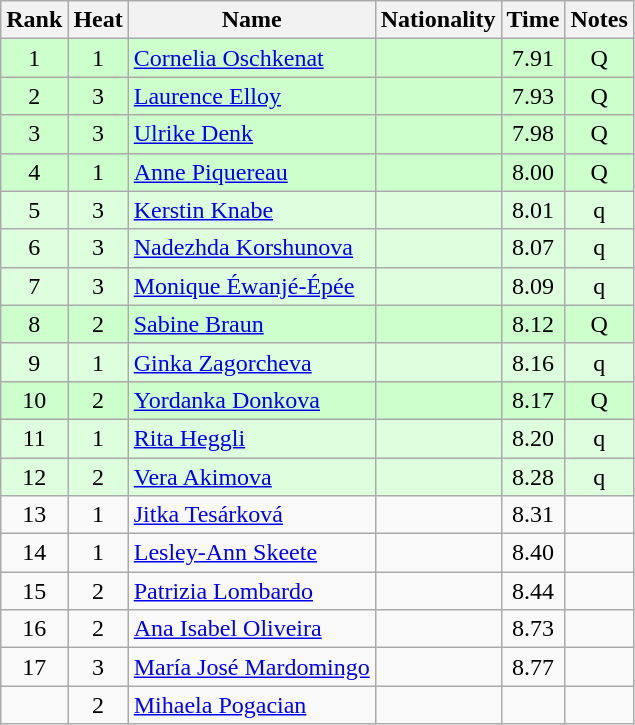<table class="wikitable sortable" style="text-align:center">
<tr>
<th>Rank</th>
<th>Heat</th>
<th>Name</th>
<th>Nationality</th>
<th>Time</th>
<th>Notes</th>
</tr>
<tr bgcolor=ccffcc>
<td>1</td>
<td>1</td>
<td align="left"><a href='#'>Cornelia Oschkenat</a></td>
<td align=left></td>
<td>7.91</td>
<td>Q</td>
</tr>
<tr bgcolor=ccffcc>
<td>2</td>
<td>3</td>
<td align="left"><a href='#'>Laurence Elloy</a></td>
<td align=left></td>
<td>7.93</td>
<td>Q</td>
</tr>
<tr bgcolor=ccffcc>
<td>3</td>
<td>3</td>
<td align="left"><a href='#'>Ulrike Denk</a></td>
<td align=left></td>
<td>7.98</td>
<td>Q</td>
</tr>
<tr bgcolor=ccffcc>
<td>4</td>
<td>1</td>
<td align="left"><a href='#'>Anne Piquereau</a></td>
<td align=left></td>
<td>8.00</td>
<td>Q</td>
</tr>
<tr bgcolor=ddffdd>
<td>5</td>
<td>3</td>
<td align="left"><a href='#'>Kerstin Knabe</a></td>
<td align=left></td>
<td>8.01</td>
<td>q</td>
</tr>
<tr bgcolor=ddffdd>
<td>6</td>
<td>3</td>
<td align="left"><a href='#'>Nadezhda Korshunova</a></td>
<td align=left></td>
<td>8.07</td>
<td>q</td>
</tr>
<tr bgcolor=ddffdd>
<td>7</td>
<td>3</td>
<td align="left"><a href='#'>Monique Éwanjé-Épée</a></td>
<td align=left></td>
<td>8.09</td>
<td>q</td>
</tr>
<tr bgcolor=ccffcc>
<td>8</td>
<td>2</td>
<td align="left"><a href='#'>Sabine Braun</a></td>
<td align=left></td>
<td>8.12</td>
<td>Q</td>
</tr>
<tr bgcolor=ddffdd>
<td>9</td>
<td>1</td>
<td align="left"><a href='#'>Ginka Zagorcheva</a></td>
<td align=left></td>
<td>8.16</td>
<td>q</td>
</tr>
<tr bgcolor=ccffcc>
<td>10</td>
<td>2</td>
<td align="left"><a href='#'>Yordanka Donkova</a></td>
<td align=left></td>
<td>8.17</td>
<td>Q</td>
</tr>
<tr bgcolor=ddffdd>
<td>11</td>
<td>1</td>
<td align="left"><a href='#'>Rita Heggli</a></td>
<td align=left></td>
<td>8.20</td>
<td>q</td>
</tr>
<tr bgcolor=ddffdd>
<td>12</td>
<td>2</td>
<td align="left"><a href='#'>Vera Akimova</a></td>
<td align=left></td>
<td>8.28</td>
<td>q</td>
</tr>
<tr>
<td>13</td>
<td>1</td>
<td align="left"><a href='#'>Jitka Tesárková</a></td>
<td align=left></td>
<td>8.31</td>
<td></td>
</tr>
<tr>
<td>14</td>
<td>1</td>
<td align="left"><a href='#'>Lesley-Ann Skeete</a></td>
<td align=left></td>
<td>8.40</td>
<td></td>
</tr>
<tr>
<td>15</td>
<td>2</td>
<td align="left"><a href='#'>Patrizia Lombardo</a></td>
<td align=left></td>
<td>8.44</td>
<td></td>
</tr>
<tr>
<td>16</td>
<td>2</td>
<td align="left"><a href='#'>Ana Isabel Oliveira</a></td>
<td align=left></td>
<td>8.73</td>
<td></td>
</tr>
<tr>
<td>17</td>
<td>3</td>
<td align="left"><a href='#'>María José Mardomingo</a></td>
<td align=left></td>
<td>8.77</td>
<td></td>
</tr>
<tr>
<td></td>
<td>2</td>
<td align="left"><a href='#'>Mihaela Pogacian</a></td>
<td align=left></td>
<td></td>
<td></td>
</tr>
</table>
